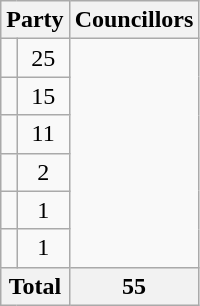<table class="wikitable">
<tr>
<th colspan="2">Party</th>
<th>Councillors</th>
</tr>
<tr>
<td></td>
<td align=center>25</td>
</tr>
<tr>
<td></td>
<td align=center>15</td>
</tr>
<tr>
<td></td>
<td align=center>11</td>
</tr>
<tr>
<td></td>
<td align=center>2</td>
</tr>
<tr>
<td></td>
<td align=center>1</td>
</tr>
<tr>
<td></td>
<td align=center>1</td>
</tr>
<tr>
<th colspan=2>Total</th>
<th>55</th>
</tr>
</table>
